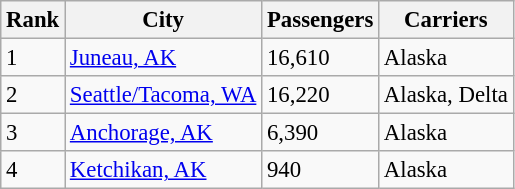<table class="wikitable" style="font-size: 95%">
<tr>
<th>Rank</th>
<th>City</th>
<th>Passengers</th>
<th>Carriers</th>
</tr>
<tr>
<td>1</td>
<td><a href='#'>Juneau, AK</a></td>
<td>16,610</td>
<td>Alaska</td>
</tr>
<tr>
<td>2</td>
<td><a href='#'>Seattle/Tacoma, WA</a></td>
<td>16,220</td>
<td>Alaska, Delta</td>
</tr>
<tr>
<td>3</td>
<td><a href='#'>Anchorage, AK</a></td>
<td>6,390</td>
<td>Alaska</td>
</tr>
<tr>
<td>4</td>
<td><a href='#'>Ketchikan, AK</a></td>
<td>940</td>
<td>Alaska</td>
</tr>
</table>
